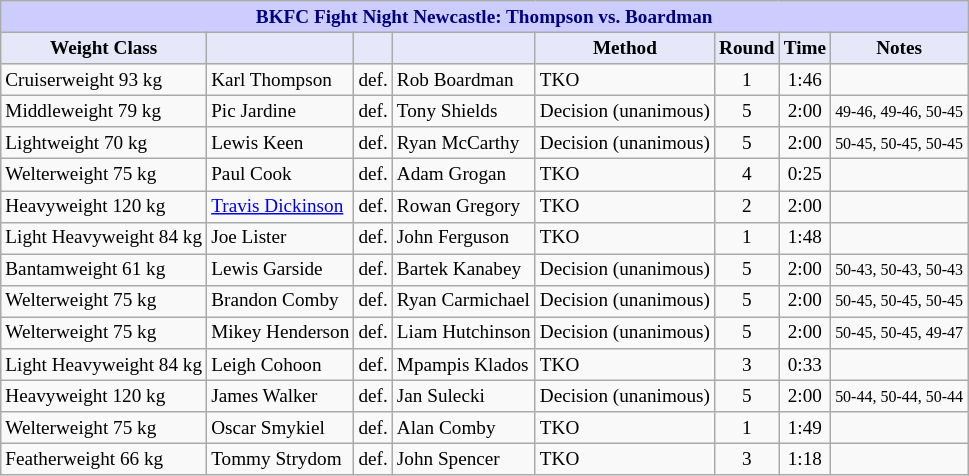<table class="wikitable" style="font-size: 80%;">
<tr>
<th colspan="8" style="background-color: #ccf; color: #000080; text-align: center;"><strong>BKFC Fight Night Newcastle: Thompson vs. Boardman</strong></th>
</tr>
<tr>
<th colspan="1" style="background-color: #E6E8FA; color: #000000; text-align: center;">Weight Class</th>
<th colspan="1" style="background-color: #E6E8FA; color: #000000; text-align: center;"></th>
<th colspan="1" style="background-color: #E6E8FA; color: #000000; text-align: center;"></th>
<th colspan="1" style="background-color: #E6E8FA; color: #000000; text-align: center;"></th>
<th colspan="1" style="background-color: #E6E8FA; color: #000000; text-align: center;">Method</th>
<th colspan="1" style="background-color: #E6E8FA; color: #000000; text-align: center;">Round</th>
<th colspan="1" style="background-color: #E6E8FA; color: #000000; text-align: center;">Time</th>
<th colspan="1" style="background-color: #E6E8FA; color: #000000; text-align: center;">Notes</th>
</tr>
<tr>
<td>Cruiserweight 93 kg</td>
<td> Karl Thompson</td>
<td align=center>def.</td>
<td> Rob Boardman</td>
<td>TKO</td>
<td align=center>1</td>
<td align=center>1:46</td>
<td></td>
</tr>
<tr>
<td>Middleweight 79 kg</td>
<td> Pic Jardine</td>
<td align=center>def.</td>
<td> Tony Shields</td>
<td>Decision (unanimous)</td>
<td align=center>5</td>
<td align=center>2:00</td>
<td><small>49-46</small><small>, 49-46, 50-45</small></td>
</tr>
<tr>
<td>Lightweight 70 kg</td>
<td> Lewis Keen</td>
<td>def.</td>
<td> Ryan McCarthy</td>
<td>Decision (unanimous)</td>
<td align=center>5</td>
<td align=center>2:00</td>
<td><small>50-45</small><small>, 50-45, 50-45</small></td>
</tr>
<tr>
<td>Welterweight 75 kg</td>
<td> Paul Cook</td>
<td>def.</td>
<td> Adam Grogan</td>
<td>TKO</td>
<td align=center>4</td>
<td align=center>0:25</td>
<td></td>
</tr>
<tr>
<td>Heavyweight 120 kg</td>
<td> <a href='#'>Travis Dickinson</a></td>
<td>def.</td>
<td> Rowan Gregory</td>
<td>TKO</td>
<td align=center>2</td>
<td align=center>2:00</td>
<td></td>
</tr>
<tr>
<td>Light Heavyweight 84 kg</td>
<td> Joe Lister</td>
<td>def.</td>
<td> John Ferguson</td>
<td>TKO</td>
<td align="center">1</td>
<td align="center">1:48</td>
<td></td>
</tr>
<tr>
<td>Bantamweight 61 kg</td>
<td> Lewis Garside</td>
<td>def.</td>
<td> Bartek Kanabey</td>
<td>Decision (unanimous)</td>
<td align="center">5</td>
<td align="center">2:00</td>
<td><small>50-4</small><small>3, 50-43, 50-43</small></td>
</tr>
<tr>
<td>Welterweight 75 kg</td>
<td> Brandon Comby</td>
<td>def.</td>
<td> Ryan Carmichael</td>
<td>Decision (unanimous)</td>
<td align=center>5</td>
<td align=center>2:00</td>
<td><small>50-45</small><small>, 50-45, 50-45</small></td>
</tr>
<tr>
<td>Welterweight 75 kg</td>
<td> Mikey Henderson</td>
<td>def.</td>
<td> Liam Hutchinson</td>
<td>Decision (unanimous)</td>
<td align=center>5</td>
<td align=center>2:00</td>
<td><small>50-45</small><small>, 50-45, 49-47</small></td>
</tr>
<tr>
<td>Light Heavyweight 84 kg</td>
<td> Leigh Cohoon</td>
<td>def.</td>
<td> Mpampis Klados</td>
<td>TKO</td>
<td align="center">3</td>
<td align="center">0:33</td>
<td></td>
</tr>
<tr>
<td>Heavyweight 120 kg</td>
<td> James Walker</td>
<td>def.</td>
<td> Jan Sulecki</td>
<td>Decision (unanimous)</td>
<td align=center>5</td>
<td align=center>2:00</td>
<td><small>50-4</small><small>4, 50-44, 50-44</small></td>
</tr>
<tr>
<td>Welterweight 75 kg</td>
<td> Oscar Smykiel</td>
<td>def.</td>
<td> Alan Comby</td>
<td>TKO</td>
<td align="center">1</td>
<td align="center">1:49</td>
<td></td>
</tr>
<tr>
<td>Featherweight 66 kg</td>
<td> Tommy Strydom</td>
<td>def.</td>
<td> John Spencer</td>
<td>TKO</td>
<td align=center>3</td>
<td align=center>1:18</td>
<td></td>
</tr>
</table>
